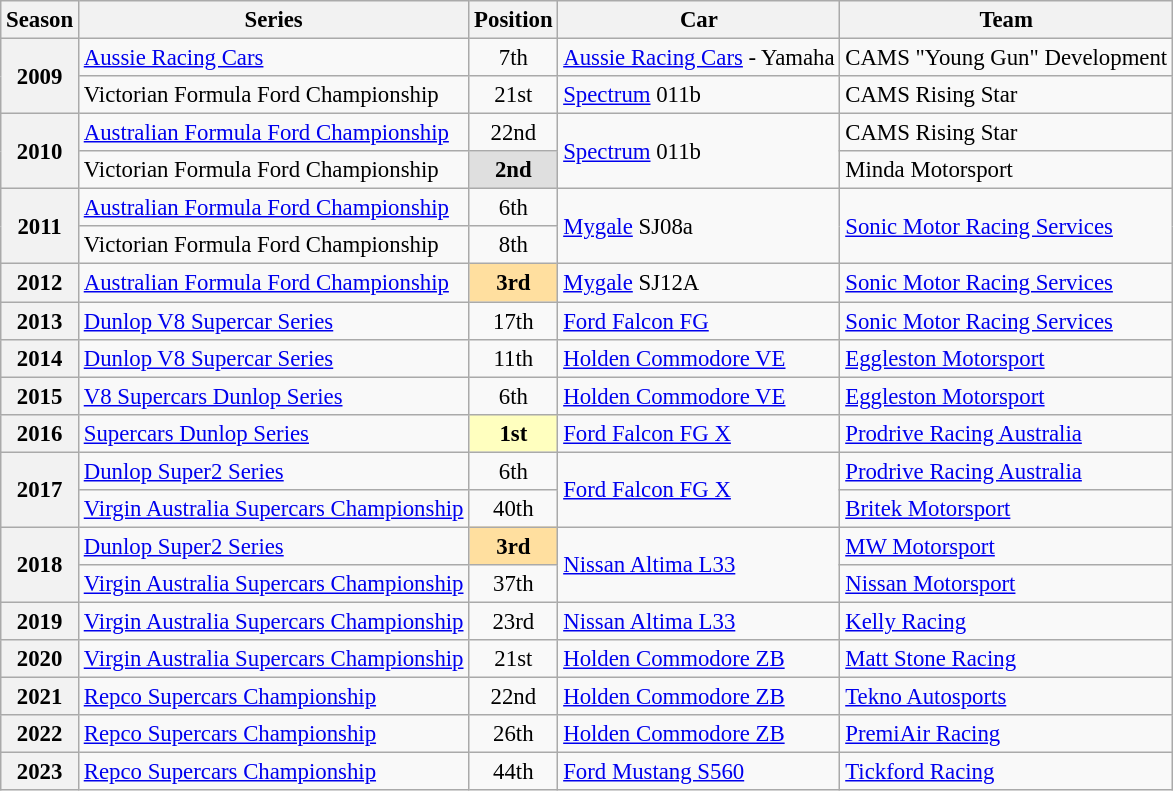<table class="wikitable" style="font-size: 95%;">
<tr>
<th>Season</th>
<th>Series</th>
<th>Position</th>
<th>Car</th>
<th>Team</th>
</tr>
<tr>
<th rowspan=2>2009</th>
<td><a href='#'>Aussie Racing Cars</a></td>
<td align="center">7th</td>
<td><a href='#'>Aussie Racing Cars</a> - Yamaha</td>
<td>CAMS "Young Gun" Development</td>
</tr>
<tr>
<td>Victorian Formula Ford Championship</td>
<td align="center">21st</td>
<td><a href='#'>Spectrum</a> 011b</td>
<td>CAMS Rising Star</td>
</tr>
<tr>
<th rowspan=2>2010</th>
<td><a href='#'>Australian Formula Ford Championship</a></td>
<td align="center">22nd</td>
<td rowspan=2><a href='#'>Spectrum</a> 011b</td>
<td>CAMS Rising Star</td>
</tr>
<tr>
<td>Victorian Formula Ford Championship</td>
<td align="center" style="background:#dfdfdf"><strong>2nd</strong></td>
<td>Minda Motorsport</td>
</tr>
<tr>
<th rowspan=2>2011</th>
<td><a href='#'>Australian Formula Ford Championship</a></td>
<td align="center">6th</td>
<td rowspan=2><a href='#'>Mygale</a> SJ08a</td>
<td rowspan=2><a href='#'>Sonic Motor Racing Services</a></td>
</tr>
<tr>
<td>Victorian Formula Ford Championship</td>
<td align="center">8th</td>
</tr>
<tr>
<th>2012</th>
<td><a href='#'>Australian Formula Ford Championship</a></td>
<td align="center" style="background: #ffdf9f"><strong>3rd</strong></td>
<td><a href='#'>Mygale</a> SJ12A</td>
<td><a href='#'>Sonic Motor Racing Services</a></td>
</tr>
<tr>
<th>2013</th>
<td><a href='#'>Dunlop V8 Supercar Series</a></td>
<td align="center">17th</td>
<td><a href='#'>Ford Falcon FG</a></td>
<td><a href='#'>Sonic Motor Racing Services</a></td>
</tr>
<tr>
<th>2014</th>
<td><a href='#'>Dunlop V8 Supercar Series</a></td>
<td align="center">11th</td>
<td><a href='#'>Holden Commodore VE</a></td>
<td><a href='#'>Eggleston Motorsport</a></td>
</tr>
<tr>
<th>2015</th>
<td><a href='#'>V8 Supercars Dunlop Series</a></td>
<td align="center">6th</td>
<td><a href='#'>Holden Commodore VE</a></td>
<td><a href='#'>Eggleston Motorsport</a></td>
</tr>
<tr>
<th>2016</th>
<td><a href='#'>Supercars Dunlop Series</a></td>
<td align="center" style="background: #ffffbf"><strong>1st</strong></td>
<td><a href='#'>Ford Falcon FG X</a></td>
<td><a href='#'>Prodrive Racing Australia</a></td>
</tr>
<tr>
<th rowspan=2>2017</th>
<td><a href='#'>Dunlop Super2 Series</a></td>
<td align="center">6th</td>
<td rowspan=2><a href='#'>Ford Falcon FG X</a></td>
<td><a href='#'>Prodrive Racing Australia</a></td>
</tr>
<tr>
<td><a href='#'>Virgin Australia Supercars Championship</a></td>
<td align="center">40th</td>
<td><a href='#'>Britek Motorsport</a></td>
</tr>
<tr>
<th rowspan=2>2018</th>
<td><a href='#'>Dunlop Super2 Series</a></td>
<td align="center" style="background: #ffdf9f"><strong>3rd</strong></td>
<td rowspan=2><a href='#'>Nissan Altima L33</a></td>
<td><a href='#'>MW Motorsport</a></td>
</tr>
<tr>
<td><a href='#'>Virgin Australia Supercars Championship</a></td>
<td align="center">37th</td>
<td><a href='#'>Nissan Motorsport</a></td>
</tr>
<tr>
<th>2019</th>
<td><a href='#'>Virgin Australia Supercars Championship</a></td>
<td align="center">23rd</td>
<td><a href='#'>Nissan Altima L33</a></td>
<td><a href='#'>Kelly Racing</a></td>
</tr>
<tr>
<th>2020</th>
<td><a href='#'>Virgin Australia Supercars Championship</a></td>
<td align="center">21st</td>
<td><a href='#'>Holden Commodore ZB</a></td>
<td><a href='#'>Matt Stone Racing</a></td>
</tr>
<tr>
<th>2021</th>
<td><a href='#'>Repco Supercars Championship</a></td>
<td align="center">22nd</td>
<td><a href='#'>Holden Commodore ZB</a></td>
<td><a href='#'>Tekno Autosports</a></td>
</tr>
<tr>
<th>2022</th>
<td><a href='#'>Repco Supercars Championship</a></td>
<td align="center">26th</td>
<td><a href='#'>Holden Commodore ZB</a></td>
<td><a href='#'>PremiAir Racing</a></td>
</tr>
<tr>
<th>2023</th>
<td><a href='#'>Repco Supercars Championship</a></td>
<td align="center">44th</td>
<td><a href='#'>Ford Mustang S560</a></td>
<td><a href='#'>Tickford Racing</a></td>
</tr>
</table>
